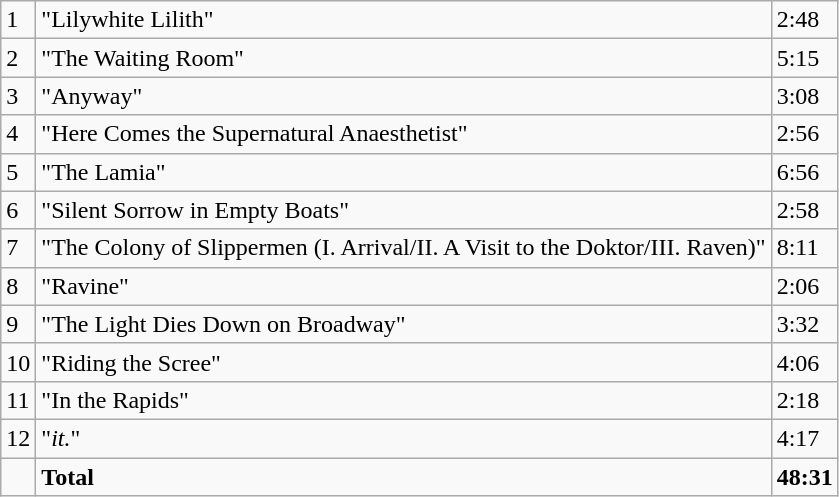<table class="wikitable">
<tr>
<td>1</td>
<td>"Lilywhite Lilith"</td>
<td>2:48</td>
</tr>
<tr>
<td>2</td>
<td>"The Waiting Room"</td>
<td>5:15</td>
</tr>
<tr>
<td>3</td>
<td>"Anyway"</td>
<td>3:08</td>
</tr>
<tr>
<td>4</td>
<td>"Here Comes the Supernatural Anaesthetist"</td>
<td>2:56</td>
</tr>
<tr>
<td>5</td>
<td>"The Lamia"</td>
<td>6:56</td>
</tr>
<tr>
<td>6</td>
<td>"Silent Sorrow in Empty Boats"</td>
<td>2:58</td>
</tr>
<tr>
<td>7</td>
<td>"The Colony of Slippermen (I. Arrival/II. A Visit to the Doktor/III. Raven)"</td>
<td>8:11</td>
</tr>
<tr>
<td>8</td>
<td>"Ravine"</td>
<td>2:06</td>
</tr>
<tr>
<td>9</td>
<td>"The Light Dies Down on Broadway"</td>
<td>3:32</td>
</tr>
<tr>
<td>10</td>
<td>"Riding the Scree"</td>
<td>4:06</td>
</tr>
<tr>
<td>11</td>
<td>"In the Rapids"</td>
<td>2:18</td>
</tr>
<tr>
<td>12</td>
<td>"<em>it.</em>"</td>
<td>4:17</td>
</tr>
<tr>
<td></td>
<td><strong>Total</strong></td>
<td><strong>48:31</strong></td>
</tr>
</table>
